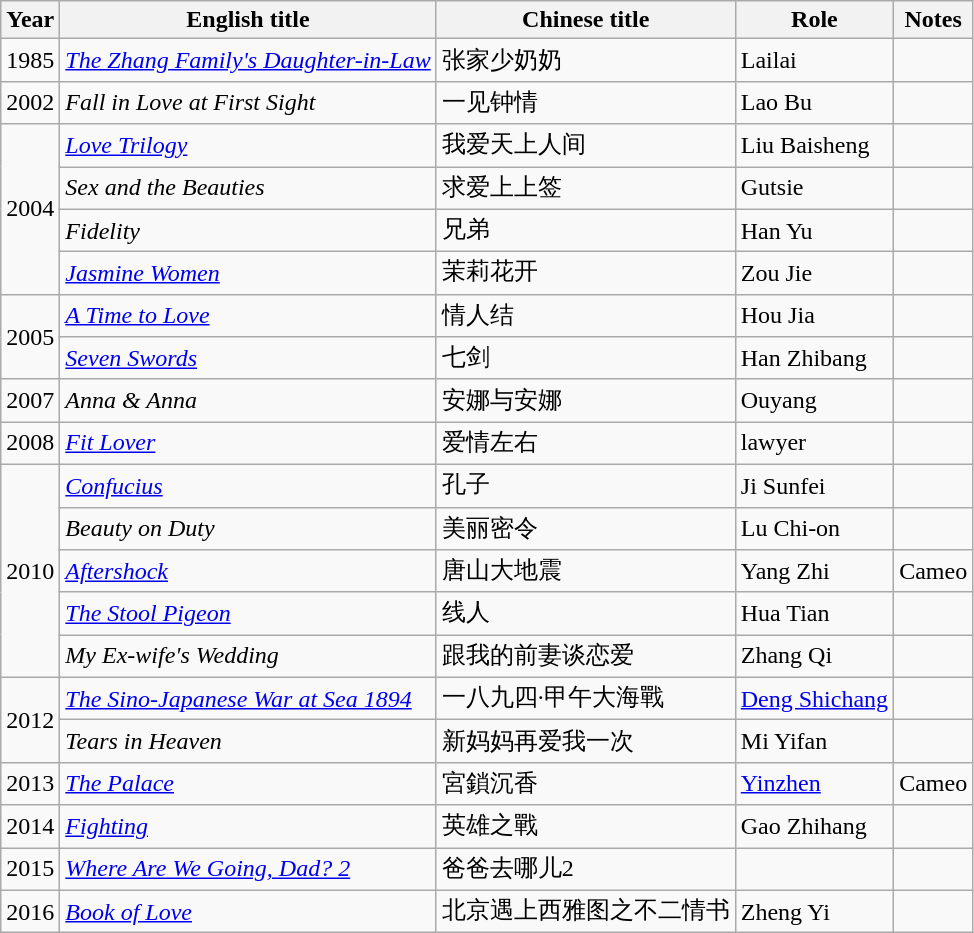<table class="wikitable sortable">
<tr>
<th>Year</th>
<th>English title</th>
<th>Chinese title</th>
<th>Role</th>
<th class="unsortable">Notes</th>
</tr>
<tr>
<td>1985</td>
<td><em><a href='#'>The Zhang Family's Daughter-in-Law</a></em></td>
<td>张家少奶奶</td>
<td>Lailai</td>
<td></td>
</tr>
<tr>
<td>2002</td>
<td><em>Fall in Love at First Sight</em></td>
<td>一见钟情</td>
<td>Lao Bu</td>
<td></td>
</tr>
<tr>
<td rowspan=4>2004</td>
<td><em><a href='#'>Love Trilogy</a></em></td>
<td>我爱天上人间</td>
<td>Liu Baisheng</td>
<td></td>
</tr>
<tr>
<td><em>Sex and the Beauties</em></td>
<td>求爱上上签</td>
<td>Gutsie</td>
<td></td>
</tr>
<tr>
<td><em>Fidelity</em></td>
<td>兄弟</td>
<td>Han Yu</td>
<td></td>
</tr>
<tr>
<td><em><a href='#'>Jasmine Women</a></em></td>
<td>茉莉花开</td>
<td>Zou Jie</td>
<td></td>
</tr>
<tr>
<td rowspan=2>2005</td>
<td><em><a href='#'>A Time to Love</a></em></td>
<td>情人结</td>
<td>Hou Jia</td>
<td></td>
</tr>
<tr>
<td><em><a href='#'>Seven Swords</a></em></td>
<td>七剑</td>
<td>Han Zhibang</td>
<td></td>
</tr>
<tr>
<td>2007</td>
<td><em>Anna & Anna</em></td>
<td>安娜与安娜</td>
<td>Ouyang</td>
<td></td>
</tr>
<tr>
<td>2008</td>
<td><em><a href='#'>Fit Lover</a></em></td>
<td>爱情左右</td>
<td>lawyer</td>
<td></td>
</tr>
<tr>
<td rowspan=5>2010</td>
<td><em><a href='#'>Confucius</a></em></td>
<td>孔子</td>
<td>Ji Sunfei</td>
<td></td>
</tr>
<tr>
<td><em>Beauty on Duty</em></td>
<td>美丽密令</td>
<td>Lu Chi-on</td>
<td></td>
</tr>
<tr>
<td><em><a href='#'>Aftershock</a></em></td>
<td>唐山大地震</td>
<td>Yang Zhi</td>
<td>Cameo</td>
</tr>
<tr>
<td><em><a href='#'>The Stool Pigeon</a></em></td>
<td>线人</td>
<td>Hua Tian</td>
<td></td>
</tr>
<tr>
<td><em>My Ex-wife's Wedding</em></td>
<td>跟我的前妻谈恋爱</td>
<td>Zhang Qi</td>
<td></td>
</tr>
<tr>
<td rowspan=2>2012</td>
<td><em><a href='#'>The Sino-Japanese War at Sea 1894</a></em></td>
<td>一八九四·甲午大海戰</td>
<td><a href='#'>Deng Shichang</a></td>
<td></td>
</tr>
<tr>
<td><em>Tears in Heaven</em></td>
<td>新妈妈再爱我一次</td>
<td>Mi Yifan</td>
<td></td>
</tr>
<tr>
<td>2013</td>
<td><em><a href='#'>The Palace</a></em></td>
<td>宮鎖沉香</td>
<td><a href='#'>Yinzhen</a></td>
<td>Cameo</td>
</tr>
<tr>
<td>2014</td>
<td><em><a href='#'>Fighting</a></em></td>
<td>英雄之戰</td>
<td>Gao Zhihang</td>
<td></td>
</tr>
<tr>
<td>2015</td>
<td><em><a href='#'>Where Are We Going, Dad? 2</a></em></td>
<td>爸爸去哪儿2</td>
<td></td>
<td></td>
</tr>
<tr>
<td>2016</td>
<td><em><a href='#'>Book of Love</a></em></td>
<td>北京遇上西雅图之不二情书</td>
<td>Zheng Yi</td>
<td></td>
</tr>
</table>
